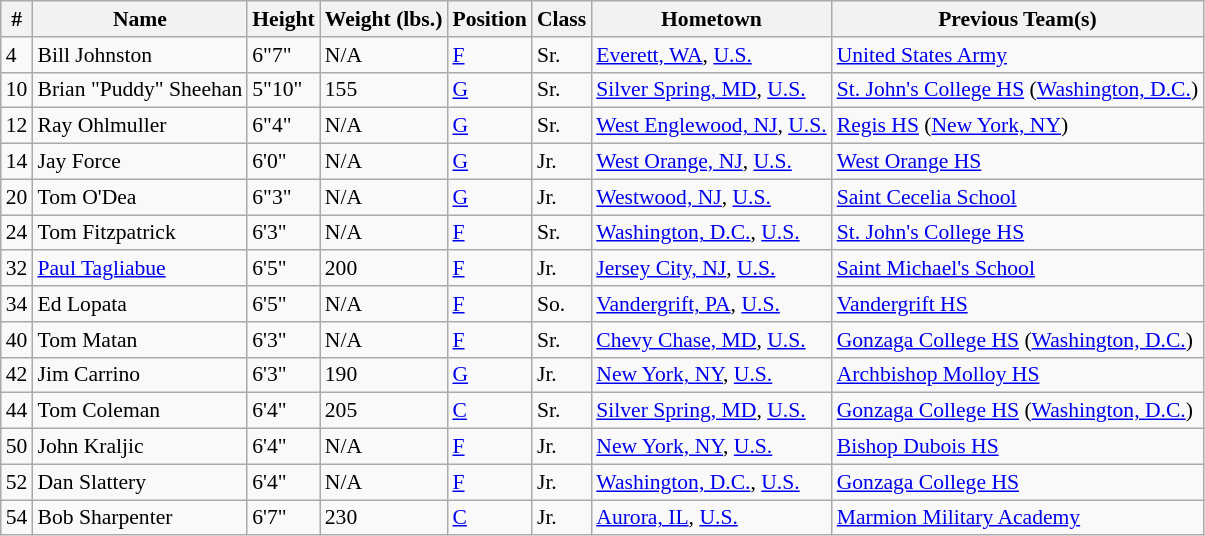<table class="wikitable" style="font-size: 90%">
<tr>
<th>#</th>
<th>Name</th>
<th>Height</th>
<th>Weight (lbs.)</th>
<th>Position</th>
<th>Class</th>
<th>Hometown</th>
<th>Previous Team(s)</th>
</tr>
<tr>
<td>4</td>
<td>Bill Johnston</td>
<td>6"7"</td>
<td>N/A</td>
<td><a href='#'>F</a></td>
<td>Sr.</td>
<td><a href='#'>Everett, WA</a>, <a href='#'>U.S.</a></td>
<td><a href='#'>United States Army</a></td>
</tr>
<tr>
<td>10</td>
<td>Brian "Puddy" Sheehan</td>
<td>5"10"</td>
<td>155</td>
<td><a href='#'>G</a></td>
<td>Sr.</td>
<td><a href='#'>Silver Spring, MD</a>, <a href='#'>U.S.</a></td>
<td><a href='#'>St. John's College HS</a> (<a href='#'>Washington, D.C.</a>)</td>
</tr>
<tr>
<td>12</td>
<td>Ray Ohlmuller</td>
<td>6"4"</td>
<td>N/A</td>
<td><a href='#'>G</a></td>
<td>Sr.</td>
<td><a href='#'>West Englewood, NJ</a>, <a href='#'>U.S.</a></td>
<td><a href='#'>Regis HS</a> (<a href='#'>New York, NY</a>)</td>
</tr>
<tr>
<td>14</td>
<td>Jay Force</td>
<td>6'0"</td>
<td>N/A</td>
<td><a href='#'>G</a></td>
<td>Jr.</td>
<td><a href='#'>West Orange, NJ</a>, <a href='#'>U.S.</a></td>
<td><a href='#'>West Orange HS</a></td>
</tr>
<tr>
<td>20</td>
<td>Tom O'Dea</td>
<td>6"3"</td>
<td>N/A</td>
<td><a href='#'>G</a></td>
<td>Jr.</td>
<td><a href='#'>Westwood, NJ</a>, <a href='#'>U.S.</a></td>
<td><a href='#'>Saint Cecelia School</a></td>
</tr>
<tr>
<td>24</td>
<td>Tom Fitzpatrick</td>
<td>6'3"</td>
<td>N/A</td>
<td><a href='#'>F</a></td>
<td>Sr.</td>
<td><a href='#'>Washington, D.C.</a>, <a href='#'>U.S.</a></td>
<td><a href='#'>St. John's College HS</a></td>
</tr>
<tr>
<td>32</td>
<td><a href='#'>Paul Tagliabue</a></td>
<td>6'5"</td>
<td>200</td>
<td><a href='#'>F</a></td>
<td>Jr.</td>
<td><a href='#'>Jersey City, NJ</a>, <a href='#'>U.S.</a></td>
<td><a href='#'>Saint Michael's School</a></td>
</tr>
<tr>
<td>34</td>
<td>Ed Lopata</td>
<td>6'5"</td>
<td>N/A</td>
<td><a href='#'>F</a></td>
<td>So.</td>
<td><a href='#'>Vandergrift, PA</a>, <a href='#'>U.S.</a></td>
<td><a href='#'>Vandergrift HS</a></td>
</tr>
<tr>
<td>40</td>
<td>Tom Matan</td>
<td>6'3"</td>
<td>N/A</td>
<td><a href='#'>F</a></td>
<td>Sr.</td>
<td><a href='#'>Chevy Chase, MD</a>, <a href='#'>U.S.</a></td>
<td><a href='#'>Gonzaga College HS</a> (<a href='#'>Washington, D.C.</a>)</td>
</tr>
<tr>
<td>42</td>
<td>Jim Carrino</td>
<td>6'3"</td>
<td>190</td>
<td><a href='#'>G</a></td>
<td>Jr.</td>
<td><a href='#'>New York, NY</a>, <a href='#'>U.S.</a></td>
<td><a href='#'>Archbishop Molloy HS</a></td>
</tr>
<tr>
<td>44</td>
<td>Tom Coleman</td>
<td>6'4"</td>
<td>205</td>
<td><a href='#'>C</a></td>
<td>Sr.</td>
<td><a href='#'>Silver Spring, MD</a>, <a href='#'>U.S.</a></td>
<td><a href='#'>Gonzaga College HS</a> (<a href='#'>Washington, D.C.</a>)</td>
</tr>
<tr>
<td>50</td>
<td>John Kraljic</td>
<td>6'4"</td>
<td>N/A</td>
<td><a href='#'>F</a></td>
<td>Jr.</td>
<td><a href='#'>New York, NY</a>, <a href='#'>U.S.</a></td>
<td><a href='#'>Bishop Dubois HS</a></td>
</tr>
<tr>
<td>52</td>
<td>Dan Slattery</td>
<td>6'4"</td>
<td>N/A</td>
<td><a href='#'>F</a></td>
<td>Jr.</td>
<td><a href='#'>Washington, D.C.</a>, <a href='#'>U.S.</a></td>
<td><a href='#'>Gonzaga College HS</a></td>
</tr>
<tr>
<td>54</td>
<td>Bob Sharpenter</td>
<td>6'7"</td>
<td>230</td>
<td><a href='#'>C</a></td>
<td>Jr.</td>
<td><a href='#'>Aurora, IL</a>, <a href='#'>U.S.</a></td>
<td><a href='#'>Marmion Military Academy</a></td>
</tr>
</table>
